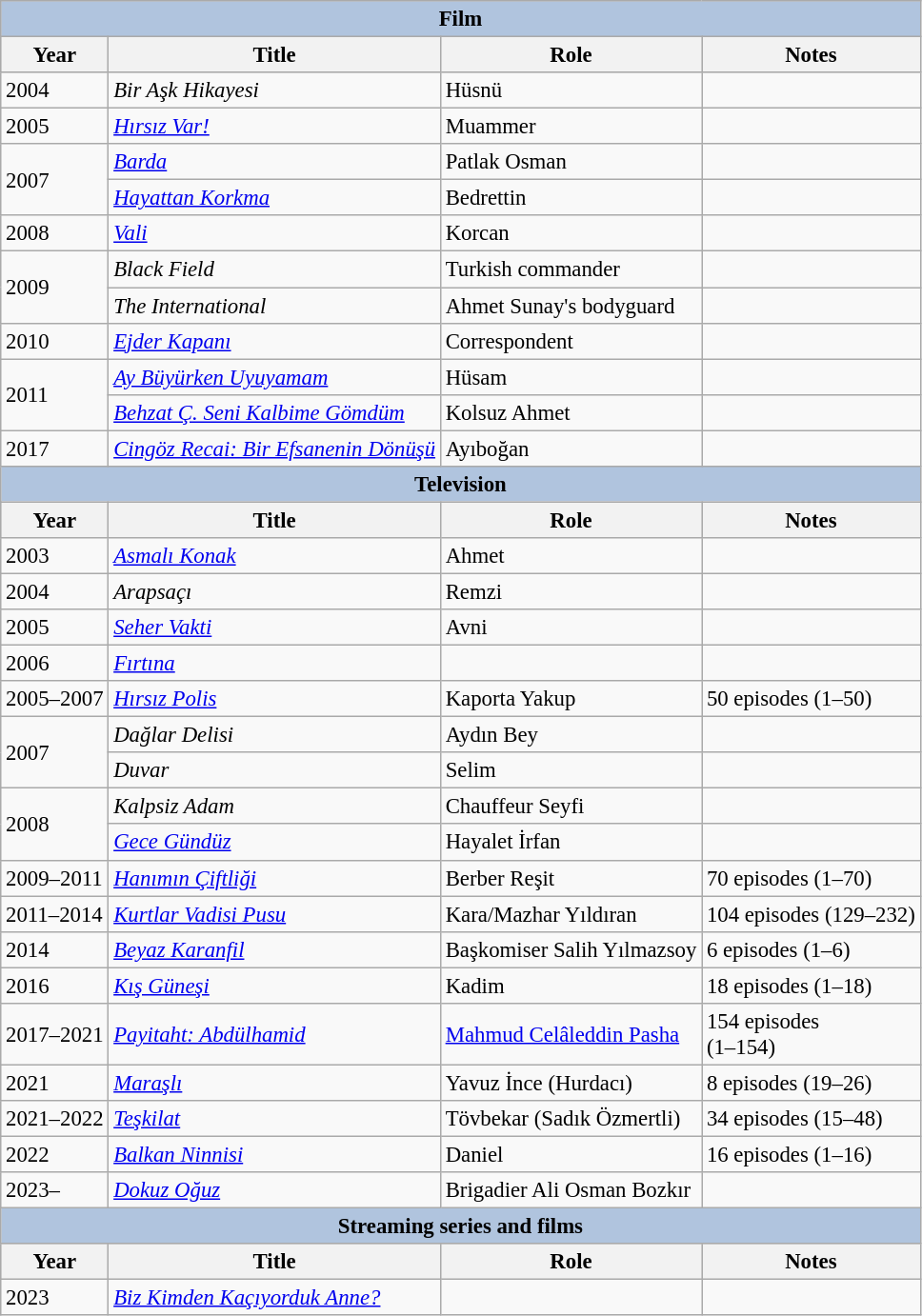<table class="wikitable plainrowheaders sortable" style="margin-right: 0; font-size: 95%;">
<tr bgcolor="#CCCCCC" align="center">
<th colspan="4" style="background: LightSteelBlue;">Film</th>
</tr>
<tr bgcolor="#CCCCCC" align="center">
<th>Year</th>
<th>Title</th>
<th>Role</th>
<th>Notes</th>
</tr>
<tr>
<td>2004</td>
<td><em>Bir Aşk Hikayesi</em></td>
<td>Hüsnü</td>
<td></td>
</tr>
<tr>
<td>2005</td>
<td><em><a href='#'>Hırsız Var!</a></em></td>
<td>Muammer</td>
<td></td>
</tr>
<tr>
<td rowspan="2">2007</td>
<td><em><a href='#'>Barda</a></em></td>
<td>Patlak Osman</td>
<td></td>
</tr>
<tr>
<td><em><a href='#'>Hayattan Korkma</a></em></td>
<td>Bedrettin</td>
<td></td>
</tr>
<tr>
<td>2008</td>
<td><a href='#'><em>Vali</em></a></td>
<td>Korcan</td>
<td></td>
</tr>
<tr>
<td rowspan="2">2009</td>
<td><em>Black Field</em></td>
<td>Turkish commander</td>
<td></td>
</tr>
<tr>
<td><em>The International</em></td>
<td>Ahmet Sunay's bodyguard</td>
<td></td>
</tr>
<tr>
<td>2010</td>
<td><em><a href='#'>Ejder Kapanı</a></em></td>
<td>Correspondent</td>
<td></td>
</tr>
<tr>
<td rowspan="2">2011</td>
<td><em><a href='#'>Ay Büyürken Uyuyamam</a></em></td>
<td>Hüsam</td>
<td></td>
</tr>
<tr>
<td><em><a href='#'>Behzat Ç. Seni Kalbime Gömdüm</a></em></td>
<td>Kolsuz Ahmet</td>
<td></td>
</tr>
<tr>
<td>2017</td>
<td><em><a href='#'>Cingöz Recai: Bir Efsanenin Dönüşü</a></em></td>
<td>Ayıboğan</td>
<td></td>
</tr>
<tr>
<th colspan="4" style="background: LightSteelBlue;">Television</th>
</tr>
<tr bgcolor="#CCCCCC" align="center">
<th>Year</th>
<th>Title</th>
<th>Role</th>
<th>Notes</th>
</tr>
<tr>
<td>2003</td>
<td><em><a href='#'>Asmalı Konak</a></em></td>
<td>Ahmet</td>
<td></td>
</tr>
<tr>
<td>2004</td>
<td><em>Arapsaçı</em></td>
<td>Remzi</td>
<td></td>
</tr>
<tr>
<td>2005</td>
<td><em><a href='#'>Seher Vakti</a></em></td>
<td>Avni</td>
<td></td>
</tr>
<tr>
<td>2006</td>
<td><a href='#'><em>Fırtına</em></a></td>
<td></td>
<td></td>
</tr>
<tr>
<td>2005–2007</td>
<td><em><a href='#'>Hırsız Polis</a></em></td>
<td>Kaporta Yakup</td>
<td>50 episodes (1–50)</td>
</tr>
<tr>
<td rowspan="2">2007</td>
<td><em>Dağlar Delisi</em></td>
<td>Aydın Bey</td>
<td></td>
</tr>
<tr>
<td><em>Duvar</em></td>
<td>Selim</td>
<td></td>
</tr>
<tr>
<td rowspan="2">2008</td>
<td><em>Kalpsiz Adam</em></td>
<td>Chauffeur Seyfi</td>
<td></td>
</tr>
<tr>
<td><em><a href='#'>Gece Gündüz</a></em></td>
<td>Hayalet İrfan</td>
<td></td>
</tr>
<tr>
<td>2009–2011</td>
<td><a href='#'><em>Hanımın Çiftliği</em></a></td>
<td>Berber Reşit</td>
<td>70 episodes (1–70)</td>
</tr>
<tr>
<td>2011–2014</td>
<td><em><a href='#'>Kurtlar Vadisi Pusu</a></em></td>
<td>Kara/Mazhar Yıldıran</td>
<td>104 episodes (129–232)</td>
</tr>
<tr>
<td>2014</td>
<td><em><a href='#'>Beyaz Karanfil</a></em></td>
<td>Başkomiser Salih Yılmazsoy</td>
<td>6 episodes (1–6)</td>
</tr>
<tr>
<td>2016</td>
<td><em><a href='#'>Kış Güneşi</a></em></td>
<td>Kadim</td>
<td>18 episodes (1–18)</td>
</tr>
<tr>
<td>2017–2021</td>
<td><em><a href='#'>Payitaht: Abdülhamid</a></em></td>
<td><a href='#'>Mahmud Celâleddin Pasha</a></td>
<td>154 episodes<br>(1–154)</td>
</tr>
<tr>
<td>2021</td>
<td><a href='#'><em>Maraşlı</em></a></td>
<td>Yavuz İnce (Hurdacı)</td>
<td>8 episodes (19–26)</td>
</tr>
<tr>
<td>2021–2022</td>
<td><em><a href='#'>Teşkilat</a></em></td>
<td>Tövbekar (Sadık Özmertli)</td>
<td>34 episodes (15–48)</td>
</tr>
<tr>
<td>2022</td>
<td><em><a href='#'>Balkan Ninnisi</a></em></td>
<td>Daniel</td>
<td>16 episodes (1–16)</td>
</tr>
<tr>
<td>2023–</td>
<td><em><a href='#'>Dokuz Oğuz</a></em></td>
<td>Brigadier Ali Osman Bozkır</td>
<td></td>
</tr>
<tr>
<th colspan="4" style="background: LightSteelBlue;">Streaming series and films</th>
</tr>
<tr bgcolor="#CCCCCC" align="center">
<th>Year</th>
<th>Title</th>
<th>Role</th>
<th>Notes</th>
</tr>
<tr>
<td>2023</td>
<td><em><a href='#'>Biz Kimden Kaçıyorduk Anne?</a></em></td>
<td></td>
<td></td>
</tr>
</table>
